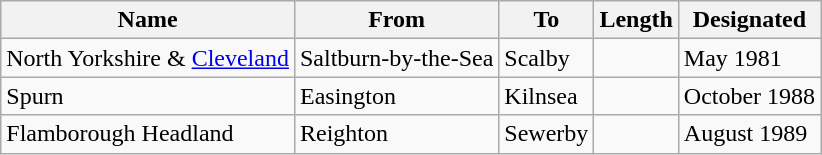<table class="wikitable">
<tr>
<th>Name</th>
<th>From</th>
<th>To</th>
<th>Length</th>
<th>Designated</th>
</tr>
<tr>
<td>North Yorkshire & <a href='#'>Cleveland</a></td>
<td>Saltburn-by-the-Sea</td>
<td>Scalby</td>
<td></td>
<td>May 1981</td>
</tr>
<tr>
<td>Spurn</td>
<td>Easington</td>
<td>Kilnsea</td>
<td></td>
<td>October 1988</td>
</tr>
<tr>
<td>Flamborough Headland</td>
<td>Reighton</td>
<td>Sewerby</td>
<td></td>
<td>August 1989</td>
</tr>
</table>
